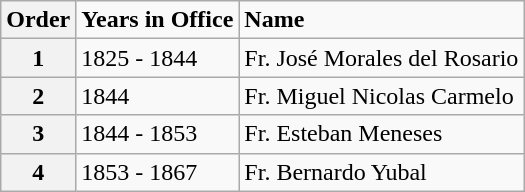<table class="wikitable">
<tr>
<th>Order</th>
<td><strong>Years in Office</strong></td>
<td><strong>Name</strong></td>
</tr>
<tr>
<th>1</th>
<td>1825 - 1844</td>
<td>Fr. José Morales del Rosario</td>
</tr>
<tr>
<th>2</th>
<td>1844</td>
<td>Fr. Miguel Nicolas Carmelo</td>
</tr>
<tr>
<th>3</th>
<td>1844 - 1853</td>
<td>Fr. Esteban Meneses</td>
</tr>
<tr>
<th>4</th>
<td>1853 - 1867</td>
<td>Fr. Bernardo Yubal</td>
</tr>
</table>
